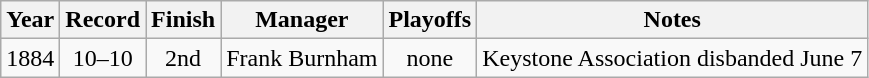<table class="wikitable" style="text-align:center">
<tr>
<th>Year</th>
<th>Record</th>
<th>Finish</th>
<th>Manager</th>
<th>Playoffs</th>
<th>Notes</th>
</tr>
<tr>
<td>1884</td>
<td>10–10</td>
<td>2nd</td>
<td>Frank Burnham</td>
<td>none</td>
<td>Keystone Association disbanded June 7</td>
</tr>
</table>
